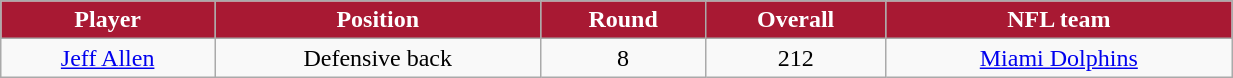<table class="wikitable" width="65%">
<tr align="center"  style="background:#A81933;color:#FFFFFF;">
<td><strong>Player</strong></td>
<td><strong>Position</strong></td>
<td><strong>Round</strong></td>
<td><strong>Overall</strong></td>
<td><strong>NFL team</strong></td>
</tr>
<tr align="center" bgcolor="">
<td><a href='#'>Jeff Allen</a></td>
<td>Defensive back</td>
<td>8</td>
<td>212</td>
<td><a href='#'>Miami Dolphins</a></td>
</tr>
</table>
